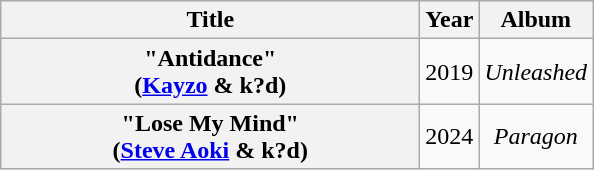<table class="wikitable plainrowheaders" style="text-align:center;">
<tr>
<th scope="col" style="width:17em;">Title</th>
<th scope="col" style="width:1em;">Year</th>
<th scope="col">Album</th>
</tr>
<tr>
<th scope="row">"Antidance"<br><span>(<a href='#'>Kayzo</a> & k?d)</span></th>
<td>2019</td>
<td><em>Unleashed</em></td>
</tr>
<tr>
<th scope="row">"Lose My Mind"<br><span>(<a href='#'>Steve Aoki</a> & k?d)</span></th>
<td>2024</td>
<td><em>Paragon</em></td>
</tr>
</table>
